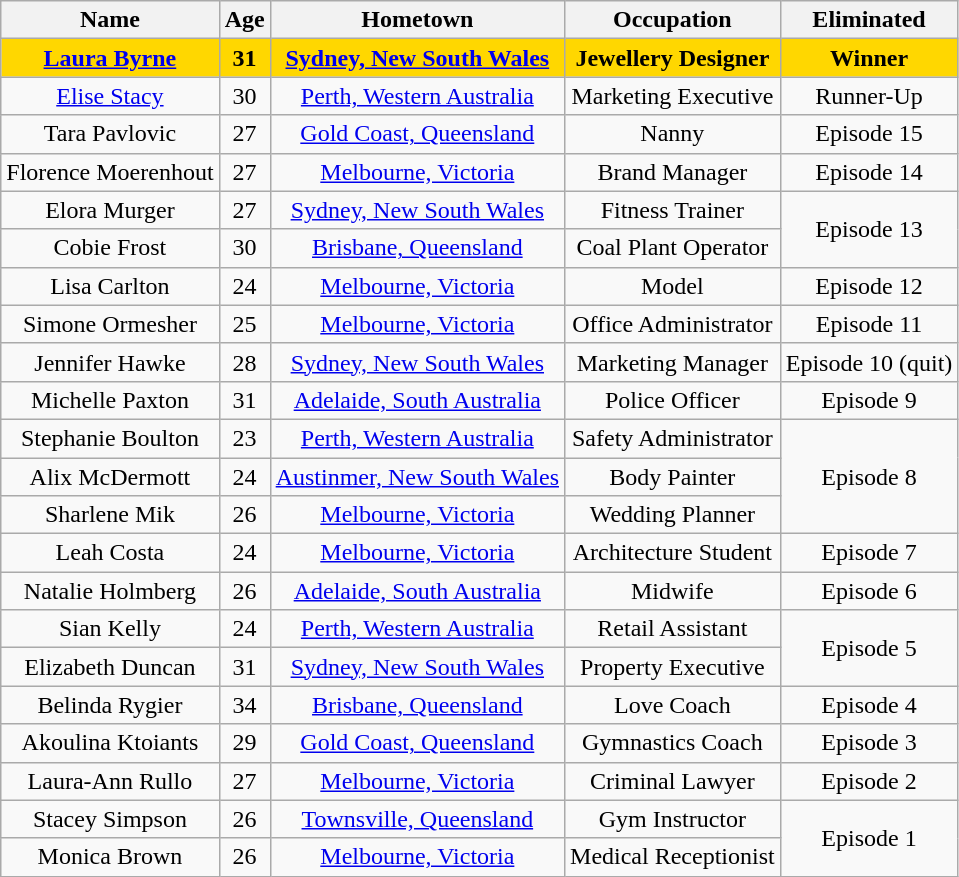<table class="wikitable" style="text-align:center">
<tr>
<th>Name</th>
<th>Age</th>
<th>Hometown</th>
<th>Occupation</th>
<th>Eliminated</th>
</tr>
<tr bgcolor="Gold">
<td><strong><a href='#'>Laura Byrne</a></strong></td>
<td><strong>31</strong></td>
<td><strong><a href='#'>Sydney, New South Wales</a></strong></td>
<td><strong>Jewellery Designer</strong></td>
<td><strong>Winner</strong></td>
</tr>
<tr>
<td><a href='#'>Elise Stacy</a></td>
<td>30</td>
<td><a href='#'>Perth, Western Australia</a></td>
<td>Marketing Executive</td>
<td>Runner-Up</td>
</tr>
<tr>
<td>Tara Pavlovic</td>
<td>27</td>
<td><a href='#'>Gold Coast, Queensland</a></td>
<td>Nanny</td>
<td>Episode 15</td>
</tr>
<tr>
<td>Florence Moerenhout</td>
<td>27</td>
<td><a href='#'>Melbourne, Victoria</a></td>
<td>Brand Manager</td>
<td>Episode 14</td>
</tr>
<tr>
<td>Elora Murger</td>
<td>27</td>
<td><a href='#'>Sydney, New South Wales</a></td>
<td>Fitness Trainer</td>
<td rowspan="2">Episode 13</td>
</tr>
<tr>
<td>Cobie Frost</td>
<td>30</td>
<td><a href='#'>Brisbane, Queensland</a></td>
<td>Coal Plant Operator</td>
</tr>
<tr>
<td>Lisa Carlton</td>
<td>24</td>
<td><a href='#'>Melbourne, Victoria</a></td>
<td>Model</td>
<td>Episode 12</td>
</tr>
<tr>
<td>Simone Ormesher</td>
<td>25</td>
<td><a href='#'>Melbourne, Victoria</a></td>
<td>Office Administrator</td>
<td>Episode 11</td>
</tr>
<tr>
<td>Jennifer Hawke</td>
<td>28</td>
<td><a href='#'>Sydney, New South Wales</a></td>
<td>Marketing Manager</td>
<td>Episode 10 (quit)</td>
</tr>
<tr>
<td>Michelle Paxton</td>
<td>31</td>
<td><a href='#'>Adelaide, South Australia</a></td>
<td>Police Officer</td>
<td>Episode 9</td>
</tr>
<tr>
<td>Stephanie Boulton</td>
<td>23</td>
<td><a href='#'>Perth, Western Australia</a></td>
<td>Safety Administrator</td>
<td rowspan="3">Episode 8</td>
</tr>
<tr>
<td>Alix McDermott</td>
<td>24</td>
<td><a href='#'>Austinmer, New South Wales</a></td>
<td>Body Painter</td>
</tr>
<tr>
<td>Sharlene Mik</td>
<td>26</td>
<td><a href='#'>Melbourne, Victoria</a></td>
<td>Wedding Planner</td>
</tr>
<tr>
<td>Leah Costa</td>
<td>24</td>
<td><a href='#'>Melbourne, Victoria</a></td>
<td>Architecture Student</td>
<td>Episode 7</td>
</tr>
<tr>
<td>Natalie Holmberg</td>
<td>26</td>
<td><a href='#'>Adelaide, South Australia</a></td>
<td>Midwife</td>
<td>Episode 6</td>
</tr>
<tr>
<td>Sian Kelly</td>
<td>24</td>
<td><a href='#'>Perth, Western Australia</a></td>
<td>Retail Assistant</td>
<td rowspan="2">Episode 5</td>
</tr>
<tr>
<td>Elizabeth Duncan</td>
<td>31</td>
<td><a href='#'>Sydney, New South Wales</a></td>
<td>Property Executive</td>
</tr>
<tr>
<td>Belinda Rygier</td>
<td>34</td>
<td><a href='#'>Brisbane, Queensland</a></td>
<td>Love Coach</td>
<td>Episode 4</td>
</tr>
<tr>
<td>Akoulina Ktoiants</td>
<td>29</td>
<td><a href='#'>Gold Coast, Queensland</a></td>
<td>Gymnastics Coach</td>
<td>Episode 3</td>
</tr>
<tr>
<td>Laura-Ann Rullo</td>
<td>27</td>
<td><a href='#'>Melbourne, Victoria</a></td>
<td>Criminal Lawyer</td>
<td>Episode 2</td>
</tr>
<tr>
<td>Stacey Simpson</td>
<td>26</td>
<td><a href='#'>Townsville, Queensland</a></td>
<td>Gym Instructor</td>
<td rowspan="2">Episode 1</td>
</tr>
<tr>
<td>Monica Brown</td>
<td>26</td>
<td><a href='#'>Melbourne, Victoria</a></td>
<td>Medical Receptionist</td>
</tr>
</table>
